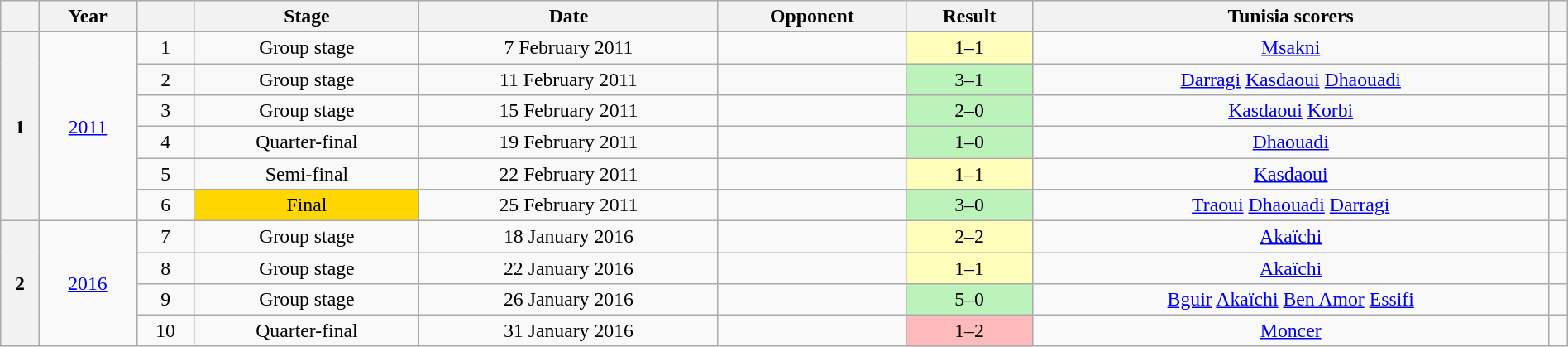<table class="wikitable alternance" style="font-size:99%; text-align:center; line-height:; width:100%">
<tr>
<th></th>
<th>Year</th>
<th></th>
<th>Stage</th>
<th>Date</th>
<th>Opponent</th>
<th>Result</th>
<th>Tunisia scorers</th>
<th></th>
</tr>
<tr>
<th rowspan="6">1</th>
<td rowspan="6"> <a href='#'>2011</a></td>
<td>1</td>
<td>Group stage</td>
<td>7 February 2011</td>
<td align="left"></td>
<td align="center" bgcolor="#ffffbb">1–1</td>
<td><a href='#'>Msakni</a> </td>
<td></td>
</tr>
<tr>
<td>2</td>
<td>Group stage</td>
<td>11 February 2011</td>
<td align="left"></td>
<td align="center" bgcolor="#bbf3bb">3–1</td>
<td><a href='#'>Darragi</a>  <a href='#'>Kasdaoui</a>  <a href='#'>Dhaouadi</a> </td>
<td></td>
</tr>
<tr>
<td>3</td>
<td>Group stage</td>
<td>15 February 2011</td>
<td align="left"></td>
<td align="center" bgcolor="#bbf3bb">2–0</td>
<td><a href='#'>Kasdaoui</a>  <a href='#'>Korbi</a> </td>
<td></td>
</tr>
<tr>
<td>4</td>
<td>Quarter-final</td>
<td>19 February 2011</td>
<td align="left"></td>
<td align="center" bgcolor="#bbf3bb">1–0</td>
<td><a href='#'>Dhaouadi</a> </td>
<td></td>
</tr>
<tr>
<td>5</td>
<td>Semi-final</td>
<td>22 February 2011</td>
<td align="left"></td>
<td align="center" bgcolor="#ffffbb">1–1 </td>
<td><a href='#'>Kasdaoui</a> </td>
<td></td>
</tr>
<tr>
<td>6</td>
<td align="center" bgcolor="gold">Final</td>
<td>25 February 2011</td>
<td align="left"></td>
<td align="center" bgcolor="#bbf3bb">3–0</td>
<td><a href='#'>Traoui</a>  <a href='#'>Dhaouadi</a>  <a href='#'>Darragi</a> </td>
<td></td>
</tr>
<tr>
<th rowspan="4">2</th>
<td rowspan="4"> <a href='#'>2016</a></td>
<td>7</td>
<td>Group stage</td>
<td>18 January 2016</td>
<td align="left"></td>
<td align="center" bgcolor="#ffffbb">2–2</td>
<td><a href='#'>Akaïchi</a> </td>
<td></td>
</tr>
<tr>
<td>8</td>
<td>Group stage</td>
<td>22 January 2016</td>
<td align="left"></td>
<td align="center" bgcolor="#ffffbb">1–1</td>
<td><a href='#'>Akaïchi</a> </td>
<td></td>
</tr>
<tr>
<td>9</td>
<td>Group stage</td>
<td>26 January 2016</td>
<td align="left"></td>
<td align="center" bgcolor="#bbf3bb">5–0</td>
<td><a href='#'>Bguir</a>  <a href='#'>Akaïchi</a>  <a href='#'>Ben Amor</a>  <a href='#'>Essifi</a> </td>
<td></td>
</tr>
<tr>
<td>10</td>
<td>Quarter-final</td>
<td>31 January 2016</td>
<td align="left"></td>
<td align="center" bgcolor="#ffbbbb">1–2</td>
<td><a href='#'>Moncer</a> </td>
<td></td>
</tr>
</table>
